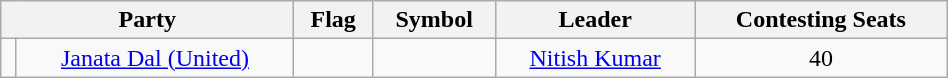<table class="wikitable " width="50%" style="text-align:center">
<tr>
<th colspan="2">Party</th>
<th>Flag</th>
<th>Symbol</th>
<th>Leader</th>
<th>Contesting Seats</th>
</tr>
<tr>
<td></td>
<td><a href='#'>Janata Dal (United)</a></td>
<td></td>
<td></td>
<td><a href='#'>Nitish Kumar</a></td>
<td>40</td>
</tr>
</table>
